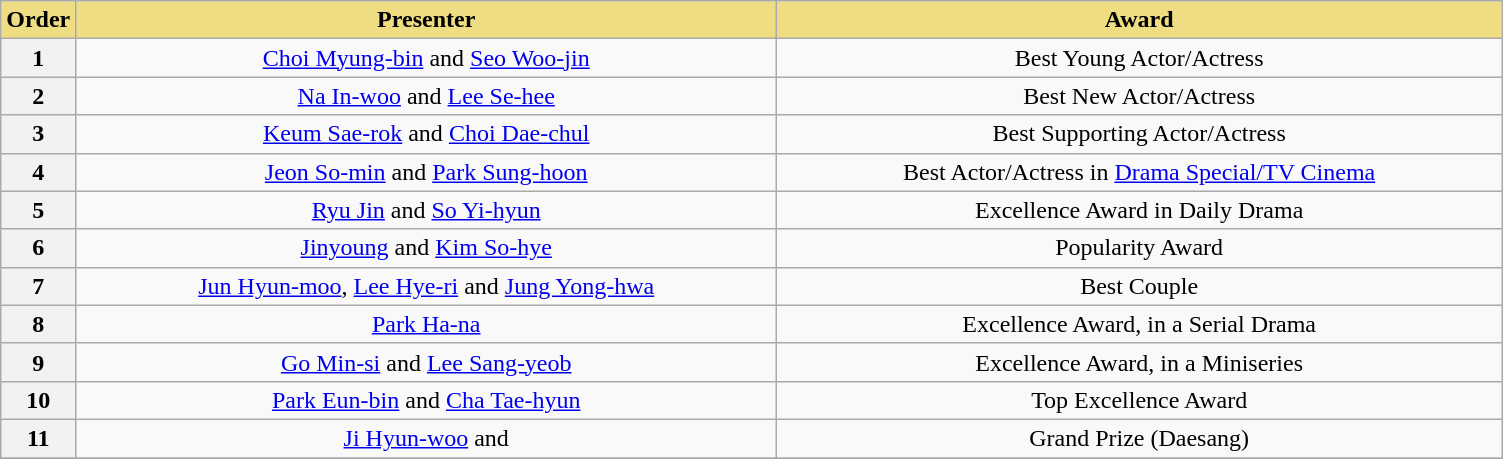<table class="wikitable" style="text-align:center">
<tr>
<th scope="col" style="background:#eedd82; width:5%">Order</th>
<th scope="col" style="background:#eedd82">Presenter</th>
<th scope="col" style="background:#eedd82">Award</th>
</tr>
<tr>
<th scope="col">1</th>
<td><a href='#'>Choi Myung-bin</a> and <a href='#'>Seo Woo-jin</a></td>
<td>Best Young Actor/Actress</td>
</tr>
<tr>
<th scope="col">2</th>
<td><a href='#'>Na In-woo</a> and <a href='#'>Lee Se-hee</a></td>
<td>Best New Actor/Actress</td>
</tr>
<tr>
<th scope="col">3</th>
<td><a href='#'>Keum Sae-rok</a> and <a href='#'>Choi Dae-chul</a></td>
<td>Best Supporting Actor/Actress</td>
</tr>
<tr>
<th scope="col">4</th>
<td><a href='#'>Jeon So-min</a> and <a href='#'>Park Sung-hoon</a></td>
<td>Best Actor/Actress in <a href='#'>Drama Special/TV Cinema</a></td>
</tr>
<tr>
<th scope="col">5</th>
<td><a href='#'>Ryu Jin</a> and <a href='#'>So Yi-hyun</a></td>
<td>Excellence Award in Daily Drama</td>
</tr>
<tr>
<th scope="col">6</th>
<td><a href='#'>Jinyoung</a> and <a href='#'>Kim So-hye</a></td>
<td>Popularity Award</td>
</tr>
<tr>
<th scope="col">7</th>
<td><a href='#'>Jun Hyun-moo</a>, <a href='#'>Lee Hye-ri</a> and <a href='#'>Jung Yong-hwa</a></td>
<td>Best Couple</td>
</tr>
<tr>
<th scope="col">8</th>
<td><a href='#'>Park Ha-na</a></td>
<td>Excellence Award, in a Serial Drama</td>
</tr>
<tr>
<th scope="col">9</th>
<td><a href='#'>Go Min-si</a> and <a href='#'>Lee Sang-yeob</a></td>
<td>Excellence Award, in a Miniseries</td>
</tr>
<tr>
<th scope="col">10</th>
<td><a href='#'>Park Eun-bin</a> and <a href='#'>Cha Tae-hyun</a></td>
<td>Top Excellence Award</td>
</tr>
<tr>
<th scope="col">11</th>
<td><a href='#'>Ji Hyun-woo</a> and  </td>
<td>Grand Prize (Daesang)</td>
</tr>
<tr>
</tr>
</table>
